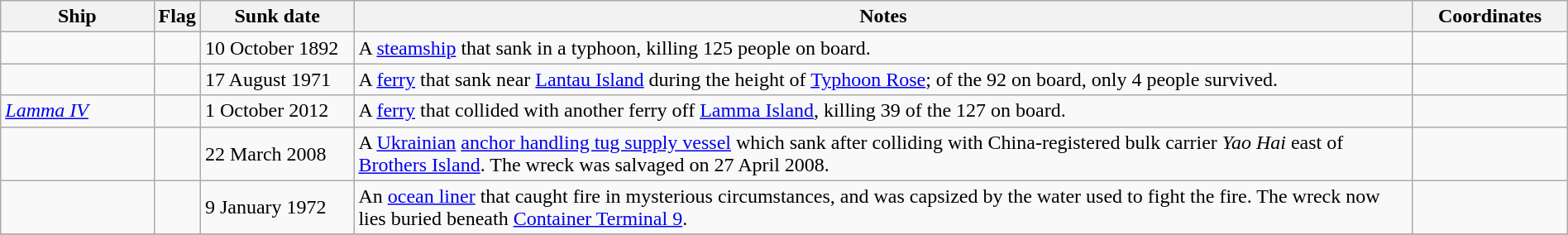<table class=wikitable | style = "width:100%">
<tr>
<th style="width:10%">Ship</th>
<th>Flag</th>
<th style="width:10%">Sunk date</th>
<th style="width:70%">Notes</th>
<th style="width:10%">Coordinates</th>
</tr>
<tr>
<td></td>
<td></td>
<td>10 October 1892</td>
<td>A <a href='#'>steamship</a> that sank in a typhoon, killing 125 people on board.</td>
<td></td>
</tr>
<tr>
<td></td>
<td></td>
<td>17 August 1971</td>
<td>A <a href='#'>ferry</a> that sank near <a href='#'>Lantau Island</a> during the height of <a href='#'>Typhoon Rose</a>; of the 92 on board, only 4 people survived.</td>
<td></td>
</tr>
<tr>
<td><em><a href='#'>Lamma IV</a></em></td>
<td></td>
<td>1 October 2012</td>
<td>A <a href='#'>ferry</a> that collided with another ferry off <a href='#'>Lamma Island</a>, killing 39 of the 127 on board.</td>
<td></td>
</tr>
<tr>
<td></td>
<td></td>
<td>22 March 2008</td>
<td>A <a href='#'>Ukrainian</a> <a href='#'>anchor handling tug supply vessel</a> which sank after colliding with China-registered bulk carrier <em>Yao Hai</em> east of <a href='#'>Brothers Island</a>. The wreck was salvaged on 27 April 2008.</td>
<td></td>
</tr>
<tr>
<td></td>
<td></td>
<td>9 January 1972</td>
<td>An <a href='#'>ocean liner</a> that caught fire in mysterious circumstances, and was capsized by the water used to fight the fire. The wreck now lies buried beneath <a href='#'>Container Terminal 9</a>.</td>
<td></td>
</tr>
<tr>
</tr>
</table>
